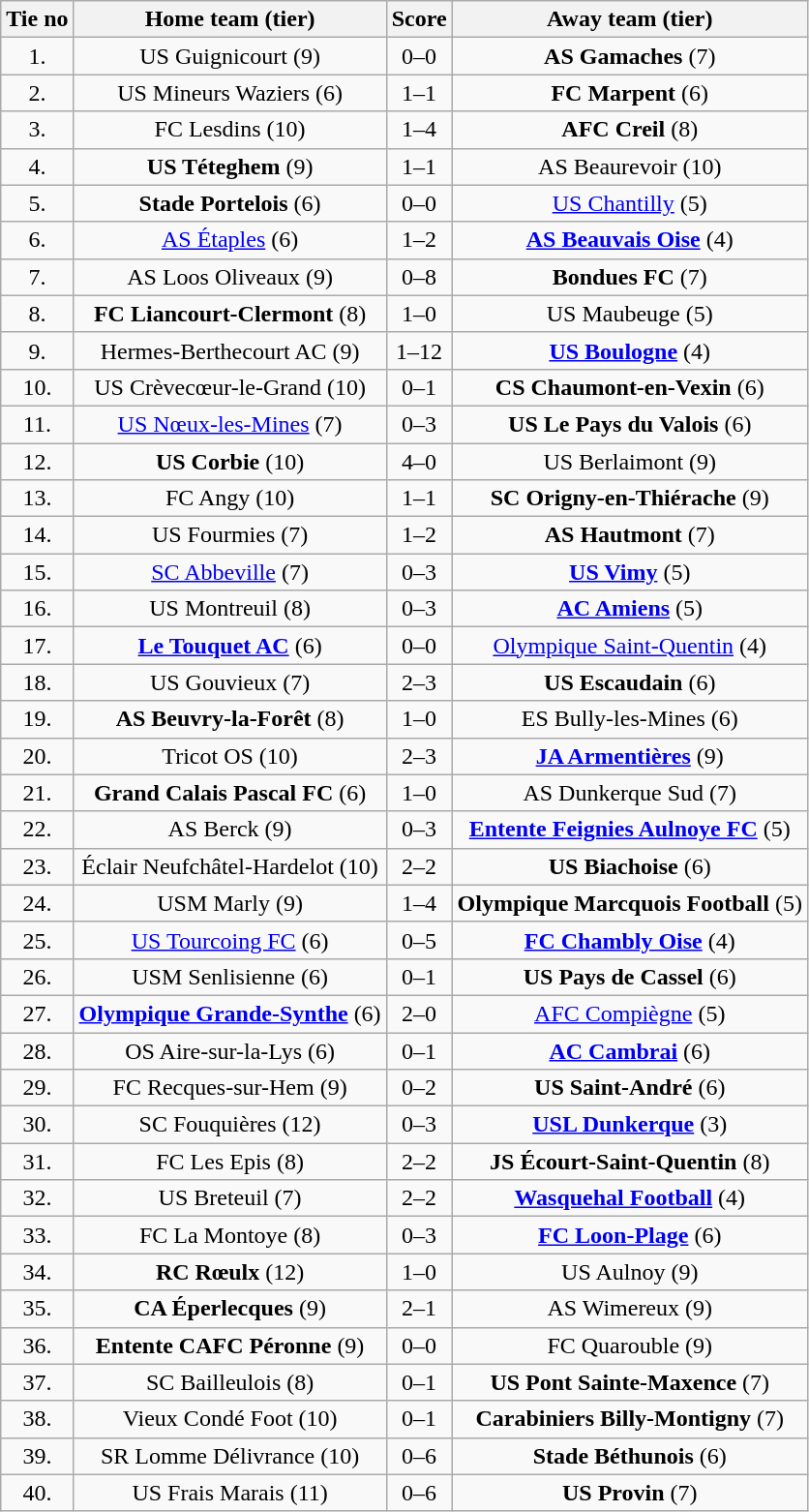<table class="wikitable" style="text-align: center">
<tr>
<th>Tie no</th>
<th>Home team (tier)</th>
<th>Score</th>
<th>Away team (tier)</th>
</tr>
<tr>
<td>1.</td>
<td>US Guignicourt (9)</td>
<td>0–0 </td>
<td><strong>AS Gamaches</strong> (7)</td>
</tr>
<tr>
<td>2.</td>
<td>US Mineurs Waziers (6)</td>
<td>1–1 </td>
<td><strong>FC Marpent</strong> (6)</td>
</tr>
<tr>
<td>3.</td>
<td>FC Lesdins (10)</td>
<td>1–4</td>
<td><strong>AFC Creil</strong> (8)</td>
</tr>
<tr>
<td>4.</td>
<td><strong>US Téteghem</strong> (9)</td>
<td>1–1 </td>
<td>AS Beaurevoir (10)</td>
</tr>
<tr>
<td>5.</td>
<td><strong>Stade Portelois</strong> (6)</td>
<td>0–0 </td>
<td><a href='#'>US Chantilly</a> (5)</td>
</tr>
<tr>
<td>6.</td>
<td><a href='#'>AS Étaples</a> (6)</td>
<td>1–2</td>
<td><strong><a href='#'>AS Beauvais Oise</a></strong> (4)</td>
</tr>
<tr>
<td>7.</td>
<td>AS Loos Oliveaux (9)</td>
<td>0–8</td>
<td><strong>Bondues FC</strong> (7)</td>
</tr>
<tr>
<td>8.</td>
<td><strong>FC Liancourt-Clermont</strong> (8)</td>
<td>1–0</td>
<td>US Maubeuge (5)</td>
</tr>
<tr>
<td>9.</td>
<td>Hermes-Berthecourt AC (9)</td>
<td>1–12</td>
<td><strong><a href='#'>US Boulogne</a></strong> (4)</td>
</tr>
<tr>
<td>10.</td>
<td>US Crèvecœur-le-Grand (10)</td>
<td>0–1</td>
<td><strong>CS Chaumont-en-Vexin</strong> (6)</td>
</tr>
<tr>
<td>11.</td>
<td><a href='#'>US Nœux-les-Mines</a> (7)</td>
<td>0–3</td>
<td><strong>US Le Pays du Valois</strong> (6)</td>
</tr>
<tr>
<td>12.</td>
<td><strong>US Corbie</strong> (10)</td>
<td>4–0</td>
<td>US Berlaimont (9)</td>
</tr>
<tr>
<td>13.</td>
<td>FC Angy (10)</td>
<td>1–1 </td>
<td><strong>SC Origny-en-Thiérache</strong> (9)</td>
</tr>
<tr>
<td>14.</td>
<td>US Fourmies (7)</td>
<td>1–2</td>
<td><strong>AS Hautmont</strong> (7)</td>
</tr>
<tr>
<td>15.</td>
<td><a href='#'>SC Abbeville</a> (7)</td>
<td>0–3</td>
<td><strong><a href='#'>US Vimy</a></strong> (5)</td>
</tr>
<tr>
<td>16.</td>
<td>US Montreuil (8)</td>
<td>0–3</td>
<td><strong><a href='#'>AC Amiens</a></strong> (5)</td>
</tr>
<tr>
<td>17.</td>
<td><strong><a href='#'>Le Touquet AC</a></strong> (6)</td>
<td>0–0 </td>
<td><a href='#'>Olympique Saint-Quentin</a> (4)</td>
</tr>
<tr>
<td>18.</td>
<td>US Gouvieux (7)</td>
<td>2–3</td>
<td><strong>US Escaudain</strong> (6)</td>
</tr>
<tr>
<td>19.</td>
<td><strong>AS Beuvry-la-Forêt</strong> (8)</td>
<td>1–0</td>
<td>ES Bully-les-Mines (6)</td>
</tr>
<tr>
<td>20.</td>
<td>Tricot OS (10)</td>
<td>2–3</td>
<td><strong><a href='#'>JA Armentières</a></strong> (9)</td>
</tr>
<tr>
<td>21.</td>
<td><strong>Grand Calais Pascal FC</strong> (6)</td>
<td>1–0</td>
<td>AS Dunkerque Sud (7)</td>
</tr>
<tr>
<td>22.</td>
<td>AS Berck (9)</td>
<td>0–3</td>
<td><strong><a href='#'>Entente Feignies Aulnoye FC</a></strong> (5)</td>
</tr>
<tr>
<td>23.</td>
<td>Éclair Neufchâtel-Hardelot (10)</td>
<td>2–2 </td>
<td><strong>US Biachoise</strong> (6)</td>
</tr>
<tr>
<td>24.</td>
<td>USM Marly (9)</td>
<td>1–4</td>
<td><strong>Olympique Marcquois Football</strong> (5)</td>
</tr>
<tr>
<td>25.</td>
<td><a href='#'>US Tourcoing FC</a> (6)</td>
<td>0–5</td>
<td><strong><a href='#'>FC Chambly Oise</a></strong> (4)</td>
</tr>
<tr>
<td>26.</td>
<td>USM Senlisienne (6)</td>
<td>0–1</td>
<td><strong>US Pays de Cassel</strong> (6)</td>
</tr>
<tr>
<td>27.</td>
<td><strong><a href='#'>Olympique Grande-Synthe</a></strong> (6)</td>
<td>2–0</td>
<td><a href='#'>AFC Compiègne</a> (5)</td>
</tr>
<tr>
<td>28.</td>
<td>OS Aire-sur-la-Lys (6)</td>
<td>0–1</td>
<td><strong><a href='#'>AC Cambrai</a></strong> (6)</td>
</tr>
<tr>
<td>29.</td>
<td>FC Recques-sur-Hem (9)</td>
<td>0–2</td>
<td><strong>US Saint-André</strong> (6)</td>
</tr>
<tr>
<td>30.</td>
<td>SC Fouquières (12)</td>
<td>0–3</td>
<td><strong><a href='#'>USL Dunkerque</a></strong> (3)</td>
</tr>
<tr>
<td>31.</td>
<td>FC Les Epis (8)</td>
<td>2–2 </td>
<td><strong>JS Écourt-Saint-Quentin</strong> (8)</td>
</tr>
<tr>
<td>32.</td>
<td>US Breteuil (7)</td>
<td>2–2 </td>
<td><strong><a href='#'>Wasquehal Football</a></strong> (4)</td>
</tr>
<tr>
<td>33.</td>
<td>FC La Montoye (8)</td>
<td>0–3</td>
<td><strong><a href='#'>FC Loon-Plage</a></strong> (6)</td>
</tr>
<tr>
<td>34.</td>
<td><strong>RC Rœulx</strong> (12)</td>
<td>1–0</td>
<td>US Aulnoy (9)</td>
</tr>
<tr>
<td>35.</td>
<td><strong>CA Éperlecques</strong> (9)</td>
<td>2–1</td>
<td>AS Wimereux (9)</td>
</tr>
<tr>
<td>36.</td>
<td><strong>Entente CAFC Péronne</strong> (9)</td>
<td>0–0 </td>
<td>FC Quarouble (9)</td>
</tr>
<tr>
<td>37.</td>
<td>SC Bailleulois (8)</td>
<td>0–1</td>
<td><strong>US Pont Sainte-Maxence</strong> (7)</td>
</tr>
<tr>
<td>38.</td>
<td>Vieux Condé Foot (10)</td>
<td>0–1</td>
<td><strong>Carabiniers Billy-Montigny</strong> (7)</td>
</tr>
<tr>
<td>39.</td>
<td>SR Lomme Délivrance (10)</td>
<td>0–6</td>
<td><strong>Stade Béthunois</strong> (6)</td>
</tr>
<tr>
<td>40.</td>
<td>US Frais Marais (11)</td>
<td>0–6</td>
<td><strong>US Provin</strong> (7)</td>
</tr>
</table>
